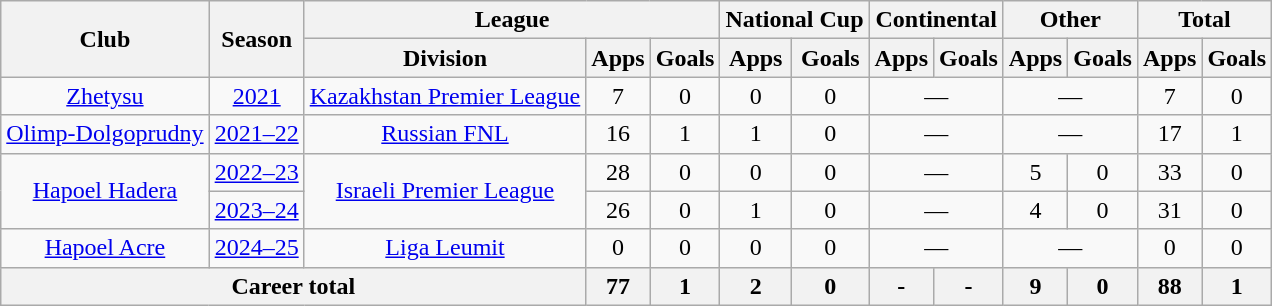<table class="wikitable" style="text-align:center">
<tr>
<th rowspan="2">Club</th>
<th rowspan="2">Season</th>
<th colspan="3">League</th>
<th colspan="2">National Cup</th>
<th colspan="2">Continental</th>
<th colspan="2">Other</th>
<th colspan="2">Total</th>
</tr>
<tr>
<th>Division</th>
<th>Apps</th>
<th>Goals</th>
<th>Apps</th>
<th>Goals</th>
<th>Apps</th>
<th>Goals</th>
<th>Apps</th>
<th>Goals</th>
<th>Apps</th>
<th>Goals</th>
</tr>
<tr>
<td><a href='#'>Zhetysu</a></td>
<td><a href='#'>2021</a></td>
<td><a href='#'>Kazakhstan Premier League</a></td>
<td>7</td>
<td>0</td>
<td>0</td>
<td>0</td>
<td colspan="2">—</td>
<td colspan="2">—</td>
<td>7</td>
<td>0</td>
</tr>
<tr>
<td><a href='#'>Olimp-Dolgoprudny</a></td>
<td><a href='#'>2021–22</a></td>
<td><a href='#'>Russian FNL</a></td>
<td>16</td>
<td>1</td>
<td>1</td>
<td>0</td>
<td colspan="2">—</td>
<td colspan="2">—</td>
<td>17</td>
<td>1</td>
</tr>
<tr>
<td rowspan="2"><a href='#'>Hapoel Hadera</a></td>
<td><a href='#'>2022–23</a></td>
<td rowspan="2"><a href='#'>Israeli Premier League</a></td>
<td>28</td>
<td>0</td>
<td>0</td>
<td>0</td>
<td colspan="2">—</td>
<td>5</td>
<td>0</td>
<td>33</td>
<td>0</td>
</tr>
<tr>
<td><a href='#'>2023–24</a></td>
<td>26</td>
<td>0</td>
<td>1</td>
<td>0</td>
<td colspan="2">—</td>
<td>4</td>
<td>0</td>
<td>31</td>
<td>0</td>
</tr>
<tr>
<td><a href='#'>Hapoel Acre</a></td>
<td><a href='#'>2024–25</a></td>
<td><a href='#'>Liga Leumit</a></td>
<td>0</td>
<td>0</td>
<td>0</td>
<td>0</td>
<td colspan="2">—</td>
<td colspan="2">—</td>
<td>0</td>
<td>0</td>
</tr>
<tr>
<th colspan="3">Career total</th>
<th>77</th>
<th>1</th>
<th>2</th>
<th>0</th>
<th>-</th>
<th>-</th>
<th>9</th>
<th>0</th>
<th>88</th>
<th>1</th>
</tr>
</table>
